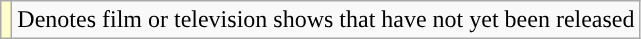<table class="wikitable">
<tr>
<td style="background:#FFFFCC;"></td>
<td>Denotes film or television shows that have not yet been released</td>
</tr>
</table>
